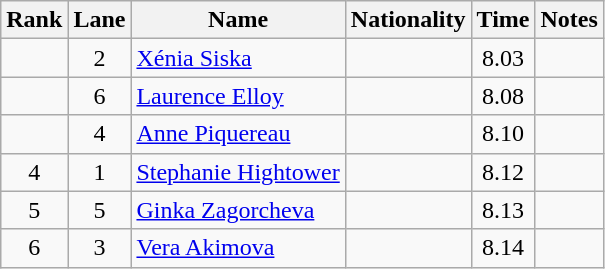<table class="wikitable sortable" style="text-align:center">
<tr>
<th>Rank</th>
<th>Lane</th>
<th>Name</th>
<th>Nationality</th>
<th>Time</th>
<th>Notes</th>
</tr>
<tr>
<td></td>
<td>2</td>
<td align="left"><a href='#'>Xénia Siska</a></td>
<td align=left></td>
<td>8.03</td>
<td></td>
</tr>
<tr>
<td></td>
<td>6</td>
<td align="left"><a href='#'>Laurence Elloy</a></td>
<td align=left></td>
<td>8.08</td>
<td></td>
</tr>
<tr>
<td></td>
<td>4</td>
<td align="left"><a href='#'>Anne Piquereau</a></td>
<td align=left></td>
<td>8.10</td>
<td></td>
</tr>
<tr>
<td>4</td>
<td>1</td>
<td align="left"><a href='#'>Stephanie Hightower</a></td>
<td align=left></td>
<td>8.12</td>
<td></td>
</tr>
<tr>
<td>5</td>
<td>5</td>
<td align="left"><a href='#'>Ginka Zagorcheva</a></td>
<td align=left></td>
<td>8.13</td>
<td></td>
</tr>
<tr>
<td>6</td>
<td>3</td>
<td align="left"><a href='#'>Vera Akimova</a></td>
<td align=left></td>
<td>8.14</td>
<td></td>
</tr>
</table>
